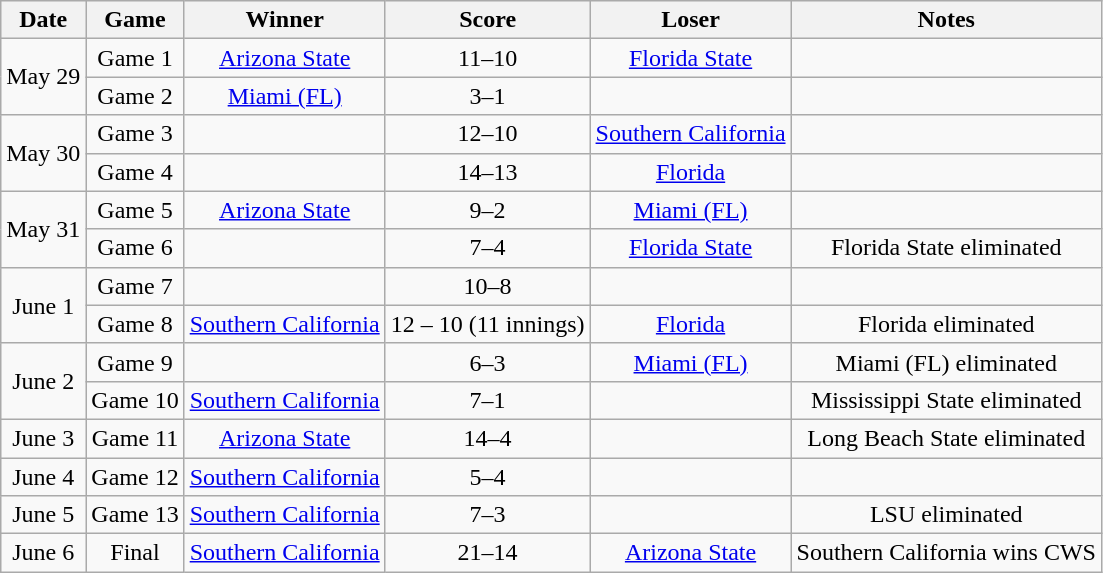<table class="wikitable">
<tr style="text-align:center; background:#f2f2f2;">
<th>Date</th>
<th>Game</th>
<th>Winner</th>
<th>Score</th>
<th>Loser</th>
<th>Notes</th>
</tr>
<tr align=center>
<td rowspan=2>May 29</td>
<td>Game 1</td>
<td><a href='#'>Arizona State</a></td>
<td>11–10</td>
<td><a href='#'>Florida State</a></td>
<td></td>
</tr>
<tr align=center>
<td>Game 2</td>
<td><a href='#'>Miami (FL)</a></td>
<td>3–1</td>
<td></td>
<td></td>
</tr>
<tr align=center>
<td rowspan=2>May 30</td>
<td>Game 3</td>
<td></td>
<td>12–10</td>
<td><a href='#'>Southern California</a></td>
<td></td>
</tr>
<tr align=center>
<td>Game 4</td>
<td></td>
<td>14–13</td>
<td><a href='#'>Florida</a></td>
<td></td>
</tr>
<tr align=center>
<td rowspan=2>May 31</td>
<td>Game 5</td>
<td><a href='#'>Arizona State</a></td>
<td>9–2</td>
<td><a href='#'>Miami (FL)</a></td>
<td></td>
</tr>
<tr align=center>
<td>Game 6</td>
<td></td>
<td>7–4</td>
<td><a href='#'>Florida State</a></td>
<td>Florida State eliminated</td>
</tr>
<tr align=center>
<td rowspan=2>June 1</td>
<td>Game 7</td>
<td></td>
<td>10–8</td>
<td></td>
<td></td>
</tr>
<tr align=center>
<td>Game 8</td>
<td><a href='#'>Southern California</a></td>
<td>12 – 10 (11 innings)</td>
<td><a href='#'>Florida</a></td>
<td>Florida eliminated</td>
</tr>
<tr align=center>
<td rowspan=2>June 2</td>
<td>Game 9</td>
<td></td>
<td>6–3</td>
<td><a href='#'>Miami (FL)</a></td>
<td>Miami (FL) eliminated</td>
</tr>
<tr align=center>
<td>Game 10</td>
<td><a href='#'>Southern California</a></td>
<td>7–1</td>
<td></td>
<td>Mississippi State eliminated</td>
</tr>
<tr align=center>
<td>June 3</td>
<td>Game 11</td>
<td><a href='#'>Arizona State</a></td>
<td>14–4</td>
<td></td>
<td>Long Beach State eliminated</td>
</tr>
<tr align=center>
<td>June 4</td>
<td>Game 12</td>
<td><a href='#'>Southern California</a></td>
<td>5–4</td>
<td></td>
<td></td>
</tr>
<tr align=center>
<td>June 5</td>
<td>Game 13</td>
<td><a href='#'>Southern California</a></td>
<td>7–3</td>
<td></td>
<td>LSU eliminated</td>
</tr>
<tr align=center>
<td>June 6</td>
<td>Final</td>
<td><a href='#'>Southern California</a></td>
<td>21–14</td>
<td><a href='#'>Arizona State</a></td>
<td>Southern California wins CWS</td>
</tr>
</table>
